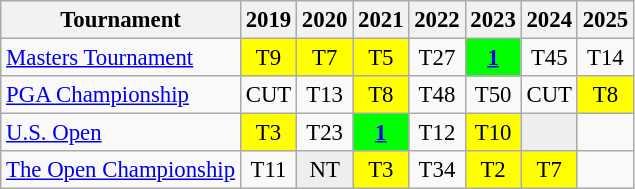<table class="wikitable" style="font-size:95%;text-align:center;">
<tr>
<th>Tournament</th>
<th>2019</th>
<th>2020</th>
<th>2021</th>
<th>2022</th>
<th>2023</th>
<th>2024</th>
<th>2025</th>
</tr>
<tr>
<td align=left><a href='#'>Masters Tournament</a></td>
<td style="background:yellow;">T9</td>
<td style="background:yellow;">T7</td>
<td style="background:yellow;">T5</td>
<td>T27</td>
<td style="background:lime;"><strong><a href='#'>1</a></strong></td>
<td>T45</td>
<td>T14</td>
</tr>
<tr>
<td align=left><a href='#'>PGA Championship</a></td>
<td>CUT</td>
<td>T13</td>
<td style="background:yellow;">T8</td>
<td>T48</td>
<td>T50</td>
<td>CUT</td>
<td style="background:yellow;">T8</td>
</tr>
<tr>
<td align=left><a href='#'>U.S. Open</a></td>
<td style="background:yellow;">T3</td>
<td>T23</td>
<td style="background:lime;"><strong><a href='#'>1</a></strong></td>
<td>T12</td>
<td style="background:yellow;">T10</td>
<td style="background:#eeeeee;"></td>
<td></td>
</tr>
<tr>
<td align=left><a href='#'>The Open Championship</a></td>
<td>T11</td>
<td style="background:#eeeeee;">NT</td>
<td style="background:yellow;">T3</td>
<td>T34</td>
<td style="background:yellow;">T2</td>
<td style="background:yellow;">T7</td>
<td></td>
</tr>
</table>
